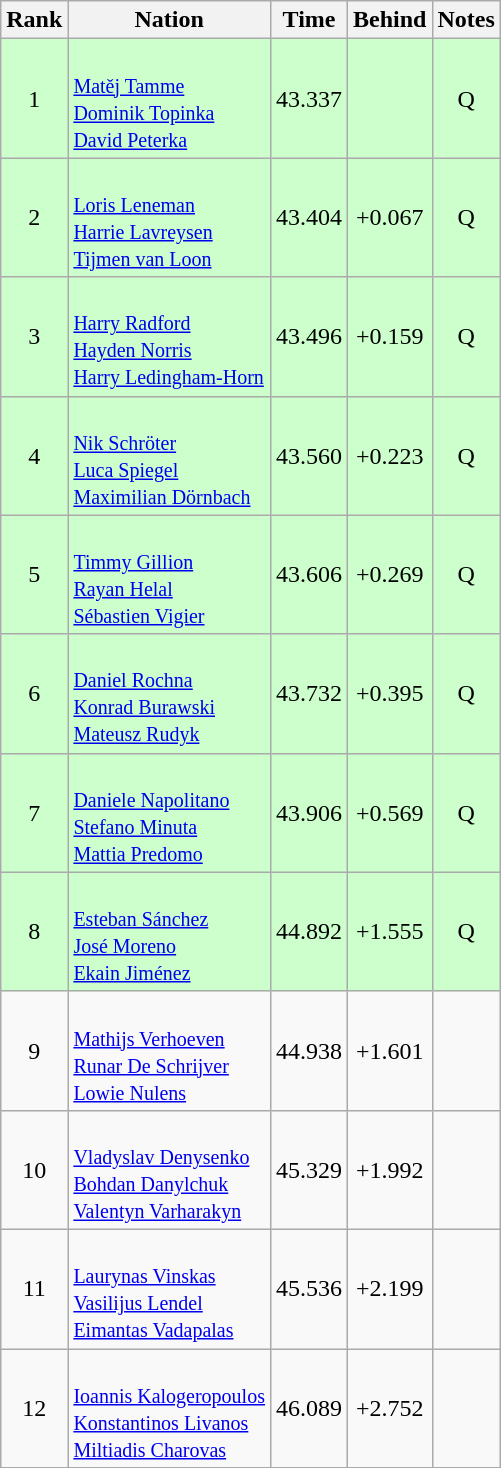<table class="wikitable sortable" style="text-align:center">
<tr>
<th>Rank</th>
<th>Nation</th>
<th>Time</th>
<th>Behind</th>
<th>Notes</th>
</tr>
<tr bgcolor=ccffcc>
<td>1</td>
<td align=left><br><small><a href='#'>Matěj Tamme</a><br><a href='#'>Dominik Topinka</a><br><a href='#'>David Peterka</a></small></td>
<td>43.337</td>
<td></td>
<td>Q</td>
</tr>
<tr bgcolor=ccffcc>
<td>2</td>
<td align=left><br><small><a href='#'>Loris Leneman</a><br><a href='#'>Harrie Lavreysen</a><br><a href='#'>Tijmen van Loon</a></small></td>
<td>43.404</td>
<td>+0.067</td>
<td>Q</td>
</tr>
<tr bgcolor=ccffcc>
<td>3</td>
<td align=left><br><small><a href='#'>Harry Radford</a><br><a href='#'>Hayden Norris</a><br><a href='#'>Harry Ledingham-Horn</a></small></td>
<td>43.496</td>
<td>+0.159</td>
<td>Q</td>
</tr>
<tr bgcolor=ccffcc>
<td>4</td>
<td align=left><br><small><a href='#'>Nik Schröter</a><br><a href='#'>Luca Spiegel</a><br><a href='#'>Maximilian Dörnbach</a></small></td>
<td>43.560</td>
<td>+0.223</td>
<td>Q</td>
</tr>
<tr bgcolor=ccffcc>
<td>5</td>
<td align=left><br><small><a href='#'>Timmy Gillion</a><br><a href='#'>Rayan Helal</a><br><a href='#'>Sébastien Vigier</a></small></td>
<td>43.606</td>
<td>+0.269</td>
<td>Q</td>
</tr>
<tr bgcolor=ccffcc>
<td>6</td>
<td align=left><br><small><a href='#'>Daniel Rochna</a><br><a href='#'>Konrad Burawski</a><br><a href='#'>Mateusz Rudyk</a></small></td>
<td>43.732</td>
<td>+0.395</td>
<td>Q</td>
</tr>
<tr bgcolor=ccffcc>
<td>7</td>
<td align=left><br><small><a href='#'>Daniele Napolitano</a><br><a href='#'>Stefano Minuta</a><br><a href='#'>Mattia Predomo</a></small></td>
<td>43.906</td>
<td>+0.569</td>
<td>Q</td>
</tr>
<tr bgcolor=ccffcc>
<td>8</td>
<td align=left><br><small><a href='#'>Esteban Sánchez</a><br><a href='#'>José Moreno</a><br><a href='#'>Ekain Jiménez</a></small></td>
<td>44.892</td>
<td>+1.555</td>
<td>Q</td>
</tr>
<tr>
<td>9</td>
<td align=left><br><small><a href='#'>Mathijs Verhoeven</a><br><a href='#'>Runar De Schrijver</a><br><a href='#'>Lowie Nulens</a></small></td>
<td>44.938</td>
<td>+1.601</td>
<td></td>
</tr>
<tr>
<td>10</td>
<td align=left><br><small><a href='#'>Vladyslav Denysenko</a><br><a href='#'>Bohdan Danylchuk</a><br><a href='#'>Valentyn Varharakyn</a></small></td>
<td>45.329</td>
<td>+1.992</td>
<td></td>
</tr>
<tr>
<td>11</td>
<td align=left><br><small><a href='#'>Laurynas Vinskas</a><br><a href='#'>Vasilijus Lendel</a><br><a href='#'>Eimantas Vadapalas</a></small></td>
<td>45.536</td>
<td>+2.199</td>
<td></td>
</tr>
<tr>
<td>12</td>
<td align=left><br><small><a href='#'>Ioannis Kalogeropoulos</a><br><a href='#'>Konstantinos Livanos</a><br><a href='#'>Miltiadis Charovas</a></small></td>
<td>46.089</td>
<td>+2.752</td>
<td></td>
</tr>
</table>
